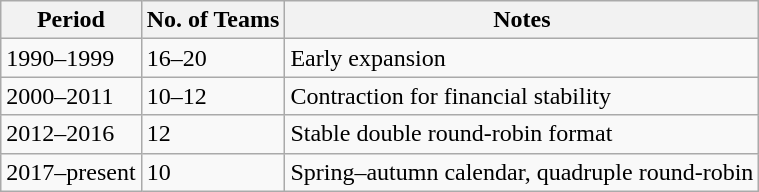<table class="wikitable">
<tr>
<th>Period</th>
<th>No. of Teams</th>
<th>Notes</th>
</tr>
<tr>
<td>1990–1999</td>
<td>16–20</td>
<td>Early expansion</td>
</tr>
<tr>
<td>2000–2011</td>
<td>10–12</td>
<td>Contraction for financial stability</td>
</tr>
<tr>
<td>2012–2016</td>
<td>12</td>
<td>Stable double round-robin format</td>
</tr>
<tr>
<td>2017–present</td>
<td>10</td>
<td>Spring–autumn calendar, quadruple round-robin</td>
</tr>
</table>
